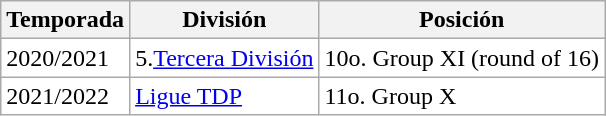<table class="wikitable">
<tr style="background:#f0f6fa;">
<th><strong>Temporada</strong></th>
<th><strong>División</strong></th>
<th><strong>Posición</strong></th>
</tr>
<tr>
<td style="background:#FFFFFF;">2020/2021</td>
<td style="background:#FFFFFF;">5.<a href='#'>Tercera División</a></td>
<td style="background:#FFFFFF;">10o. Group XI (round of 16)</td>
</tr>
<tr>
<td style="background:#FFFFFF;">2021/2022</td>
<td style="background:#FFFFFF;"><a href='#'>Ligue TDP</a></td>
<td style="background:#FFFFFF;">11o. Group X</td>
</tr>
</table>
